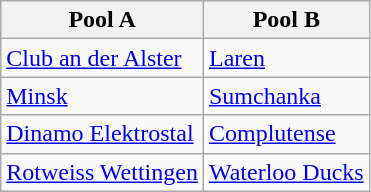<table class="wikitable">
<tr>
<th>Pool A</th>
<th>Pool B</th>
</tr>
<tr>
<td> <a href='#'>Club an der Alster</a></td>
<td> <a href='#'>Laren</a></td>
</tr>
<tr>
<td> <a href='#'>Minsk</a></td>
<td> <a href='#'>Sumchanka</a></td>
</tr>
<tr>
<td> <a href='#'>Dinamo Elektrostal</a></td>
<td> <a href='#'>Complutense</a></td>
</tr>
<tr>
<td> <a href='#'>Rotweiss Wettingen</a></td>
<td> <a href='#'>Waterloo Ducks</a></td>
</tr>
</table>
